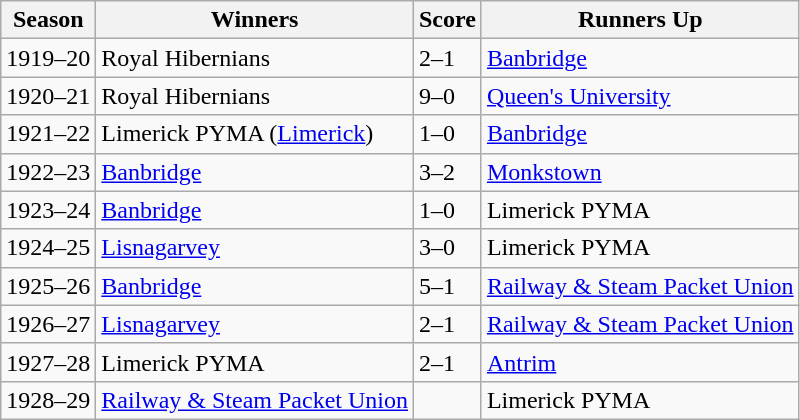<table class="wikitable collapsible">
<tr>
<th>Season</th>
<th>Winners</th>
<th>Score</th>
<th>Runners Up</th>
</tr>
<tr>
<td>1919–20</td>
<td>Royal Hibernians</td>
<td>2–1</td>
<td><a href='#'>Banbridge</a></td>
</tr>
<tr>
<td>1920–21</td>
<td>Royal Hibernians</td>
<td>9–0</td>
<td><a href='#'>Queen's University</a></td>
</tr>
<tr>
<td>1921–22</td>
<td>Limerick PYMA (<a href='#'>Limerick</a>)</td>
<td>1–0</td>
<td><a href='#'>Banbridge</a></td>
</tr>
<tr>
<td>1922–23</td>
<td><a href='#'>Banbridge</a></td>
<td>3–2</td>
<td><a href='#'>Monkstown</a></td>
</tr>
<tr>
<td>1923–24</td>
<td><a href='#'>Banbridge</a></td>
<td>1–0</td>
<td>Limerick PYMA</td>
</tr>
<tr>
<td>1924–25</td>
<td><a href='#'>Lisnagarvey</a></td>
<td>3–0 </td>
<td>Limerick PYMA</td>
</tr>
<tr>
<td>1925–26</td>
<td><a href='#'>Banbridge</a></td>
<td>5–1</td>
<td><a href='#'>Railway & Steam Packet Union</a></td>
</tr>
<tr>
<td>1926–27</td>
<td><a href='#'>Lisnagarvey</a></td>
<td>2–1 </td>
<td><a href='#'>Railway & Steam Packet Union</a></td>
</tr>
<tr>
<td>1927–28</td>
<td>Limerick PYMA</td>
<td>2–1 </td>
<td><a href='#'>Antrim</a></td>
</tr>
<tr>
<td>1928–29</td>
<td><a href='#'>Railway & Steam Packet Union</a></td>
<td></td>
<td>Limerick PYMA</td>
</tr>
</table>
